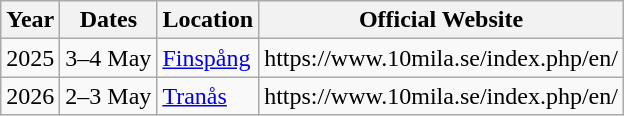<table class="wikitable" style="text-align:left;">
<tr>
<th>Year</th>
<th>Dates</th>
<th>Location</th>
<th>Official Website</th>
</tr>
<tr>
<td>2025</td>
<td>3–4 May</td>
<td><a href='#'>Finspång</a></td>
<td>https://www.10mila.se/index.php/en/</td>
</tr>
<tr>
<td>2026</td>
<td>2–3 May</td>
<td><a href='#'>Tranås</a></td>
<td>https://www.10mila.se/index.php/en/</td>
</tr>
</table>
